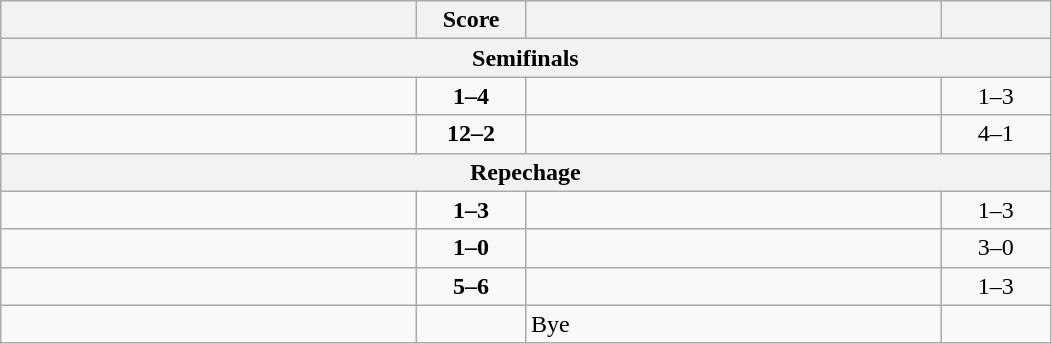<table class="wikitable" style="text-align: left; ">
<tr>
<th align="right" width="270"></th>
<th width="65">Score</th>
<th align="left" width="270"></th>
<th width="65"></th>
</tr>
<tr>
<th colspan=4>Semifinals</th>
</tr>
<tr>
<td></td>
<td align="center"><strong>1–4</strong></td>
<td><strong></strong></td>
<td align=center>1–3 <strong></strong></td>
</tr>
<tr>
<td><strong></strong></td>
<td align="center"><strong>12–2</strong></td>
<td></td>
<td align=center>4–1 <strong></strong></td>
</tr>
<tr>
<th colspan=4>Repechage</th>
</tr>
<tr>
<td></td>
<td align="center"><strong>1–3</strong></td>
<td><strong></strong></td>
<td align=center>1–3 <strong></strong></td>
</tr>
<tr>
<td><strong></strong></td>
<td align="center"><strong>1–0</strong></td>
<td></td>
<td align=center>3–0 <strong></strong></td>
</tr>
<tr>
<td></td>
<td align="center"><strong>5–6</strong></td>
<td><strong></strong></td>
<td align=center>1–3 <strong></strong></td>
</tr>
<tr>
<td><strong></strong></td>
<td></td>
<td>Bye</td>
<td></td>
</tr>
</table>
